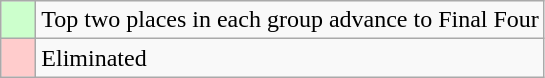<table class="wikitable">
<tr>
<td style="background: #ccffcc;">    </td>
<td>Top two places in each group advance to Final Four</td>
</tr>
<tr>
<td style="background: #ffcccc;">    </td>
<td>Eliminated</td>
</tr>
</table>
